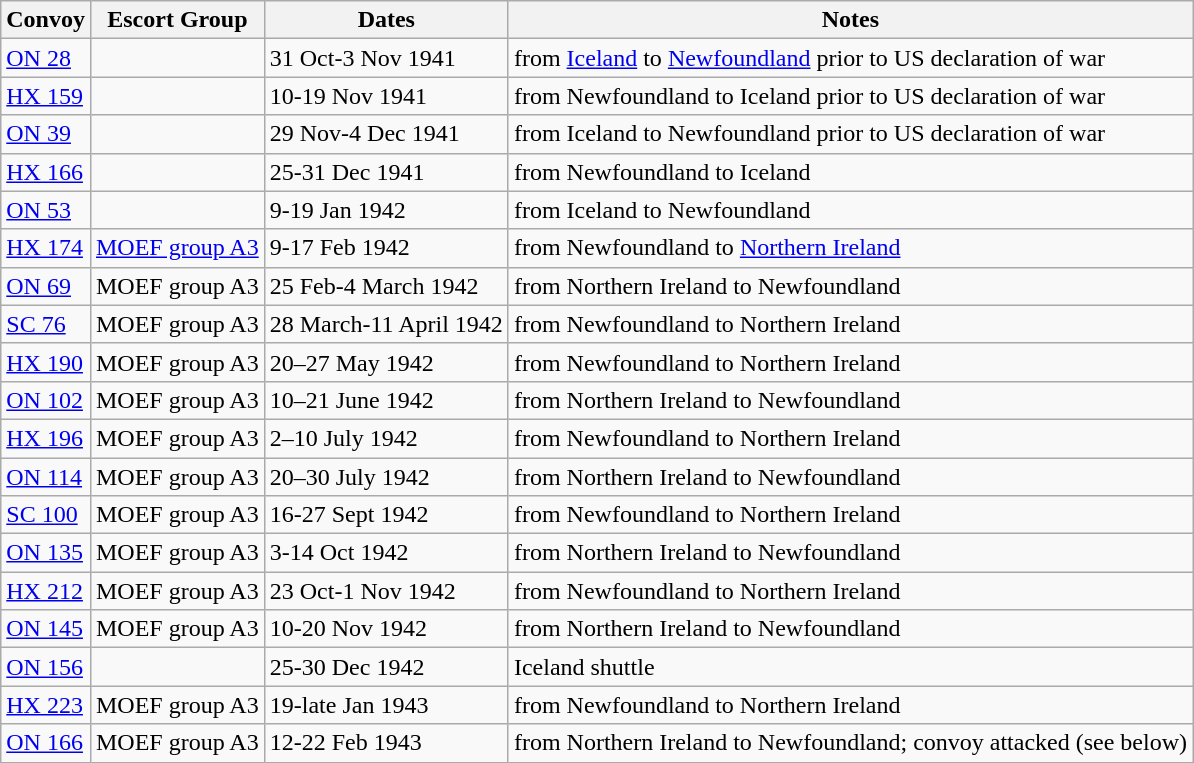<table class="wikitable">
<tr>
<th>Convoy</th>
<th>Escort Group</th>
<th>Dates</th>
<th>Notes</th>
</tr>
<tr>
<td><a href='#'>ON 28</a></td>
<td></td>
<td>31 Oct-3 Nov 1941</td>
<td>from <a href='#'>Iceland</a> to <a href='#'>Newfoundland</a> prior to US declaration of war</td>
</tr>
<tr>
<td><a href='#'>HX 159</a></td>
<td></td>
<td>10-19 Nov 1941</td>
<td>from Newfoundland to Iceland prior to US declaration of war</td>
</tr>
<tr>
<td><a href='#'>ON 39</a></td>
<td></td>
<td>29 Nov-4 Dec 1941</td>
<td>from Iceland to Newfoundland prior to US declaration of war</td>
</tr>
<tr>
<td><a href='#'>HX 166</a></td>
<td></td>
<td>25-31 Dec 1941</td>
<td>from Newfoundland to Iceland</td>
</tr>
<tr>
<td><a href='#'>ON 53</a></td>
<td></td>
<td>9-19 Jan 1942</td>
<td>from Iceland to Newfoundland</td>
</tr>
<tr>
<td><a href='#'>HX 174</a></td>
<td><a href='#'>MOEF group A3</a></td>
<td>9-17 Feb 1942</td>
<td>from Newfoundland to <a href='#'>Northern Ireland</a></td>
</tr>
<tr>
<td><a href='#'>ON 69</a></td>
<td>MOEF group A3</td>
<td>25 Feb-4 March 1942</td>
<td>from Northern Ireland to Newfoundland</td>
</tr>
<tr>
<td><a href='#'>SC 76</a></td>
<td>MOEF group A3</td>
<td>28 March-11 April 1942</td>
<td>from Newfoundland to Northern Ireland</td>
</tr>
<tr>
<td><a href='#'>HX 190</a></td>
<td>MOEF group A3</td>
<td>20–27 May 1942</td>
<td>from Newfoundland to Northern Ireland</td>
</tr>
<tr>
<td><a href='#'>ON 102</a></td>
<td>MOEF group A3</td>
<td>10–21 June 1942</td>
<td>from Northern Ireland to Newfoundland</td>
</tr>
<tr>
<td><a href='#'>HX 196</a></td>
<td>MOEF group A3</td>
<td>2–10 July 1942</td>
<td>from Newfoundland to Northern Ireland</td>
</tr>
<tr>
<td><a href='#'>ON 114</a></td>
<td>MOEF group A3</td>
<td>20–30 July 1942</td>
<td>from Northern Ireland to Newfoundland</td>
</tr>
<tr>
<td><a href='#'>SC 100</a></td>
<td>MOEF group A3</td>
<td>16-27 Sept 1942</td>
<td>from Newfoundland to Northern Ireland</td>
</tr>
<tr>
<td><a href='#'>ON 135</a></td>
<td>MOEF group A3</td>
<td>3-14 Oct 1942</td>
<td>from Northern Ireland to Newfoundland</td>
</tr>
<tr>
<td><a href='#'>HX 212</a></td>
<td>MOEF group A3</td>
<td>23 Oct-1 Nov 1942</td>
<td>from Newfoundland to Northern Ireland</td>
</tr>
<tr>
<td><a href='#'>ON 145</a></td>
<td>MOEF group A3</td>
<td>10-20 Nov 1942</td>
<td>from Northern Ireland to Newfoundland</td>
</tr>
<tr>
<td><a href='#'>ON 156</a></td>
<td></td>
<td>25-30 Dec 1942</td>
<td>Iceland shuttle</td>
</tr>
<tr>
<td><a href='#'>HX 223</a></td>
<td>MOEF group A3</td>
<td>19-late Jan 1943</td>
<td>from Newfoundland to Northern Ireland</td>
</tr>
<tr>
<td><a href='#'>ON 166</a></td>
<td>MOEF group A3</td>
<td>12-22 Feb 1943</td>
<td>from Northern Ireland to Newfoundland; convoy attacked (see below)</td>
</tr>
</table>
